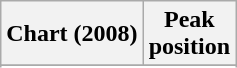<table class="wikitable sortable">
<tr>
<th>Chart (2008)</th>
<th>Peak<br>position</th>
</tr>
<tr>
</tr>
<tr>
</tr>
<tr>
</tr>
<tr>
</tr>
<tr>
</tr>
</table>
